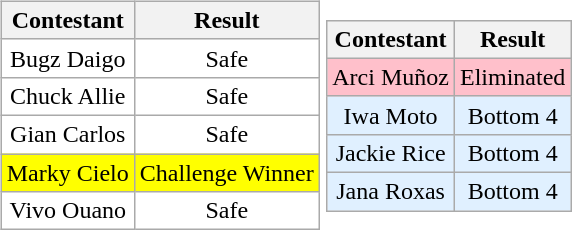<table>
<tr>
<td><br><table class="wikitable sortable nowrap" style="margin:auto; text-align:center">
<tr>
<th scope="col">Contestant</th>
<th scope="col">Result</th>
</tr>
<tr>
<td bgcolor=#FFFFFF>Bugz Daigo</td>
<td bgcolor=#FFFFFF>Safe</td>
</tr>
<tr>
<td bgcolor=#FFFFFF>Chuck Allie</td>
<td bgcolor=#FFFFFF>Safe</td>
</tr>
<tr>
<td bgcolor=#FFFFFF>Gian Carlos</td>
<td bgcolor=#FFFFFF>Safe</td>
</tr>
<tr>
<td bgcolor=#FFFF00>Marky Cielo</td>
<td bgcolor=#FFFF00>Challenge Winner</td>
</tr>
<tr>
<td bgcolor=#FFFFFF>Vivo Ouano</td>
<td bgcolor=#FFFFFF>Safe</td>
</tr>
</table>
</td>
<td><br><table class="wikitable sortable nowrap" style="margin:auto; text-align:center">
<tr>
<th scope="col">Contestant</th>
<th scope="col">Result</th>
</tr>
<tr>
<td bgcolor=pink>Arci Muñoz</td>
<td bgcolor=pink>Eliminated</td>
</tr>
<tr>
<td bgcolor=#e0f0ff>Iwa Moto</td>
<td bgcolor=#e0f0ff>Bottom 4</td>
</tr>
<tr>
<td bgcolor=#e0f0ff>Jackie Rice</td>
<td bgcolor=#e0f0ff>Bottom 4</td>
</tr>
<tr>
<td bgcolor=#e0f0ff>Jana Roxas</td>
<td bgcolor=#e0f0ff>Bottom 4</td>
</tr>
</table>
</td>
</tr>
</table>
